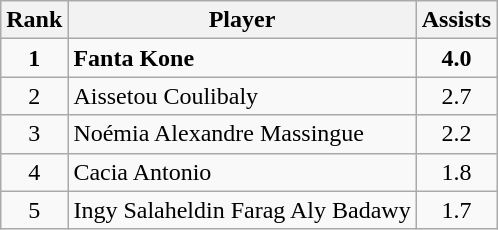<table class="wikitable">
<tr>
<th>Rank</th>
<th>Player</th>
<th>Assists</th>
</tr>
<tr>
<td align=center><strong>1</strong></td>
<td align=left> <strong>Fanta Kone</strong></td>
<td align=center><strong>4.0</strong></td>
</tr>
<tr>
<td align=center>2</td>
<td align=left> Aissetou Coulibaly</td>
<td align=center>2.7</td>
</tr>
<tr>
<td align=center>3</td>
<td align=left> Noémia Alexandre Massingue</td>
<td align=center>2.2</td>
</tr>
<tr>
<td align=center>4</td>
<td align=left> Cacia Antonio</td>
<td align=center>1.8</td>
</tr>
<tr>
<td align=center>5</td>
<td align=left> Ingy Salaheldin Farag Aly Badawy</td>
<td align=center>1.7</td>
</tr>
</table>
